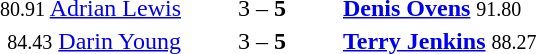<table style="text-align:center">
<tr>
<th width=223></th>
<th width=100></th>
<th width=223></th>
</tr>
<tr>
<td align=right><small>80.91</small> <a href='#'>Adrian Lewis</a> </td>
<td>3 – <strong>5</strong></td>
<td align=left> <strong><a href='#'>Denis Ovens</a></strong> <small>91.80</small></td>
</tr>
<tr>
<td align=right><small>84.43</small> <a href='#'>Darin Young</a> </td>
<td>3 – <strong>5</strong></td>
<td align=left> <strong><a href='#'>Terry Jenkins</a></strong> <small>88.27</small></td>
</tr>
</table>
